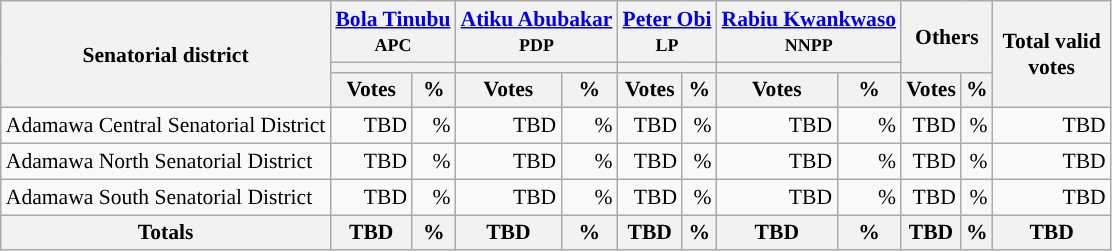<table class="wikitable sortable" style="text-align:right; font-size:90%">
<tr>
<th rowspan="3" style="max-width:7.5em;">Senatorial district</th>
<th colspan="2"><a href='#'>Bola Tinubu</a><br><small>APC</small></th>
<th colspan="2"><a href='#'>Atiku Abubakar</a><br><small>PDP</small></th>
<th colspan="2"><a href='#'>Peter Obi</a><br><small>LP</small></th>
<th colspan="2"><a href='#'>Rabiu Kwankwaso</a><br><small>NNPP</small></th>
<th colspan="2" rowspan="2">Others</th>
<th rowspan="3" style="max-width:5em;">Total valid votes</th>
</tr>
<tr>
<th colspan=2 style="background-color:"></th>
<th colspan=2 style="background-color:"></th>
<th colspan=2 style="background-color:"></th>
<th colspan=2 style="background-color:"></th>
</tr>
<tr>
<th>Votes</th>
<th>%</th>
<th>Votes</th>
<th>%</th>
<th>Votes</th>
<th>%</th>
<th>Votes</th>
<th>%</th>
<th>Votes</th>
<th>%</th>
</tr>
<tr style="background-color:#">
<td style="text-align:left;">Adamawa Central Senatorial District</td>
<td>TBD</td>
<td>%</td>
<td>TBD</td>
<td>%</td>
<td>TBD</td>
<td>%</td>
<td>TBD</td>
<td>%</td>
<td>TBD</td>
<td>%</td>
<td>TBD</td>
</tr>
<tr style="background-color:#">
<td style="text-align:left;">Adamawa North Senatorial District</td>
<td>TBD</td>
<td>%</td>
<td>TBD</td>
<td>%</td>
<td>TBD</td>
<td>%</td>
<td>TBD</td>
<td>%</td>
<td>TBD</td>
<td>%</td>
<td>TBD</td>
</tr>
<tr style="background-color:#">
<td style="text-align:left;">Adamawa South Senatorial District</td>
<td>TBD</td>
<td>%</td>
<td>TBD</td>
<td>%</td>
<td>TBD</td>
<td>%</td>
<td>TBD</td>
<td>%</td>
<td>TBD</td>
<td>%</td>
<td>TBD</td>
</tr>
<tr>
<th>Totals</th>
<th>TBD</th>
<th>%</th>
<th>TBD</th>
<th>%</th>
<th>TBD</th>
<th>%</th>
<th>TBD</th>
<th>%</th>
<th>TBD</th>
<th>%</th>
<th>TBD</th>
</tr>
</table>
